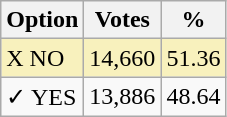<table class="wikitable">
<tr>
<th>Option</th>
<th>Votes</th>
<th>%</th>
</tr>
<tr>
<td style=background:#f8f1bd>X NO</td>
<td style=background:#f8f1bd>14,660</td>
<td style=background:#f8f1bd>51.36</td>
</tr>
<tr>
<td>✓ YES</td>
<td>13,886</td>
<td>48.64</td>
</tr>
</table>
